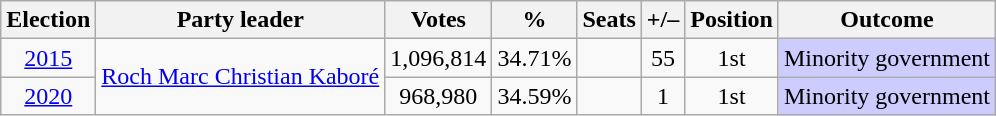<table class="wikitable" style="text-align:center">
<tr>
<th><strong>Election</strong></th>
<th>Party leader</th>
<th><strong>Votes</strong></th>
<th><strong>%</strong></th>
<th><strong>Seats</strong></th>
<th>+/–</th>
<th><strong>Position</strong></th>
<th><strong>Outcome</strong></th>
</tr>
<tr>
<td><a href='#'>2015</a></td>
<td rowspan="2"><a href='#'>Roch Marc Christian Kaboré</a></td>
<td>1,096,814</td>
<td>34.71%</td>
<td></td>
<td> 55</td>
<td> 1st</td>
<td style="background-color:#CCCCFF">Minority government</td>
</tr>
<tr>
<td><a href='#'>2020</a></td>
<td>968,980</td>
<td>34.59%</td>
<td></td>
<td> 1</td>
<td> 1st</td>
<td style="background-color:#CCCCFF">Minority government</td>
</tr>
</table>
